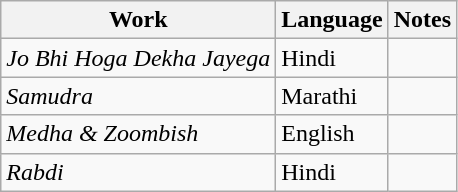<table class="wikitable sortable">
<tr>
<th>Work</th>
<th>Language</th>
<th>Notes</th>
</tr>
<tr>
<td><em>Jo Bhi Hoga Dekha Jayega</em></td>
<td>Hindi</td>
<td></td>
</tr>
<tr>
<td><em>Samudra</em></td>
<td>Marathi</td>
<td></td>
</tr>
<tr>
<td><em>Medha & Zoombish</em></td>
<td>English</td>
<td></td>
</tr>
<tr>
<td><em>Rabdi</em></td>
<td>Hindi</td>
<td></td>
</tr>
</table>
